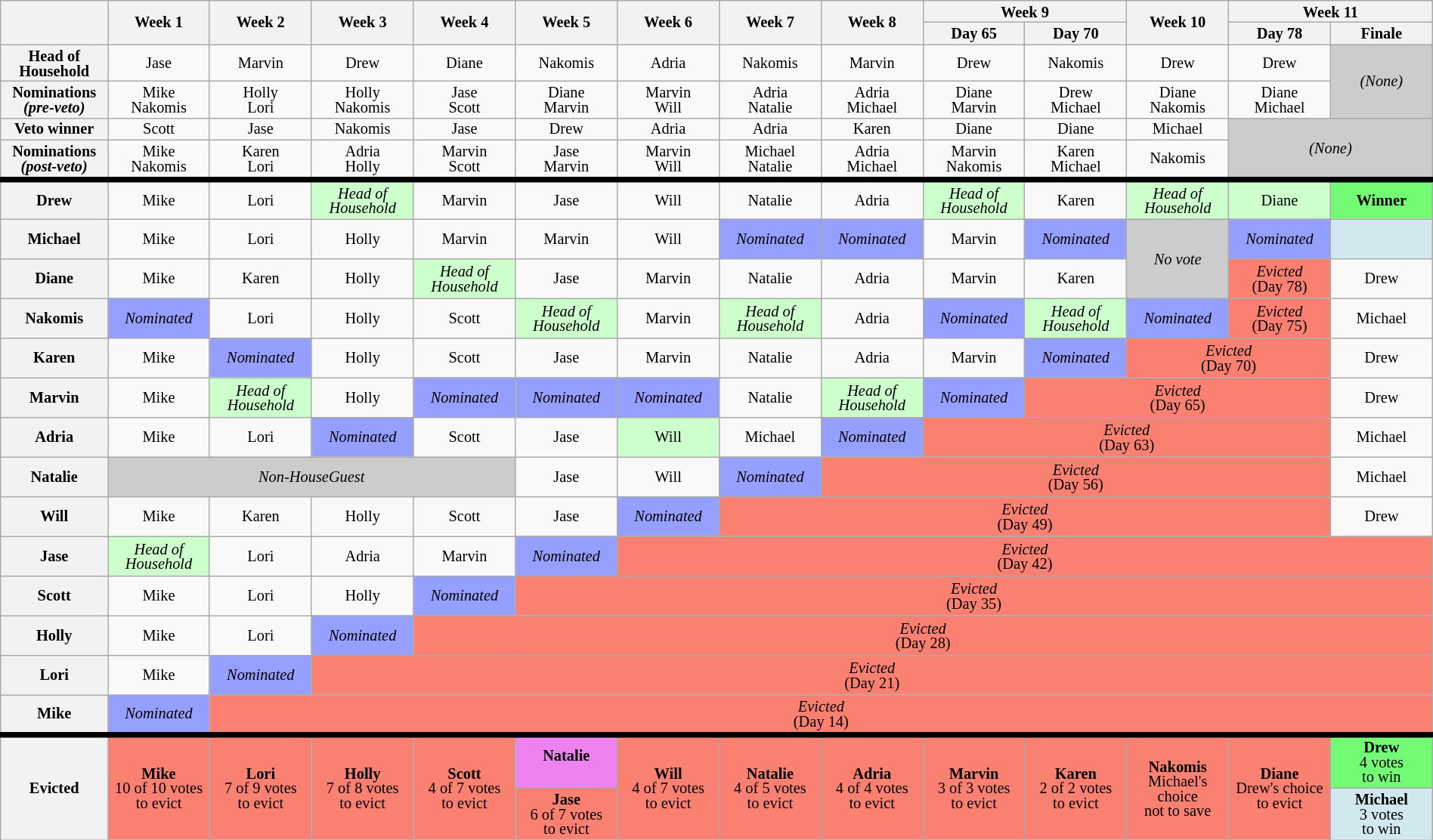<table class="wikitable" style="text-align:center; line-height:13px; font-size:85%; width:100%;">
<tr>
<th scope="col" style="width:6%" rowspan="2"></th>
<th scope="col" style="width:6%" rowspan="2">Week 1</th>
<th scope="col" style="width:6%" rowspan="2">Week 2</th>
<th scope="col" style="width:6%" rowspan="2">Week 3</th>
<th scope="col" style="width:6%" rowspan="2">Week 4</th>
<th scope="col" style="width:6%" rowspan="2">Week 5</th>
<th scope="col" style="width:6%" rowspan="2">Week 6</th>
<th scope="col" style="width:6%" rowspan="2">Week 7</th>
<th scope="col" style="width:6%" rowspan="2">Week 8</th>
<th scope="colgroup" style="width:6%" colspan="2">Week 9</th>
<th scope="col" style="width:6%" rowspan="2">Week 10</th>
<th scope="colgroup" style="width:6%" colspan="2">Week 11</th>
</tr>
<tr>
<th style="width:6%">Day 65</th>
<th style="width:6%">Day 70</th>
<th style="width:6%">Day 78</th>
<th style="width:6%">Finale</th>
</tr>
<tr>
<th scope="col">Head of<br>Household</th>
<td>Jase</td>
<td>Marvin</td>
<td>Drew</td>
<td>Diane</td>
<td>Nakomis</td>
<td>Adria</td>
<td>Nakomis</td>
<td>Marvin</td>
<td>Drew</td>
<td>Nakomis</td>
<td>Drew</td>
<td>Drew</td>
<td rowspan="2" bgcolor="#ccc"><em>(None)</em></td>
</tr>
<tr>
<th scope="col">Nominations<br><em>(pre-veto)</em></th>
<td>Mike<br>Nakomis</td>
<td>Holly<br>Lori</td>
<td>Holly<br>Nakomis</td>
<td>Jase<br>Scott</td>
<td>Diane<br>Marvin</td>
<td>Marvin<br>Will</td>
<td>Adria<br>Natalie</td>
<td>Adria<br>Michael</td>
<td>Diane<br>Marvin</td>
<td>Drew<br>Michael</td>
<td>Diane<br>Nakomis</td>
<td>Diane<br>Michael</td>
</tr>
<tr>
<th scope="col">Veto winner</th>
<td>Scott</td>
<td>Jase</td>
<td>Nakomis</td>
<td>Jase</td>
<td>Drew</td>
<td>Adria</td>
<td>Adria</td>
<td>Karen</td>
<td>Diane</td>
<td>Diane</td>
<td>Michael</td>
<td rowspan="2" colspan="2" bgcolor=#ccc><em>(None)</em></td>
</tr>
<tr>
<th scope="col">Nominations<br><em>(post-veto)</em></th>
<td>Mike<br>Nakomis</td>
<td>Karen<br>Lori</td>
<td>Adria<br>Holly</td>
<td>Marvin<br>Scott</td>
<td>Jase<br>Marvin</td>
<td>Marvin<br>Will</td>
<td>Michael<br>Natalie</td>
<td>Adria<br>Michael</td>
<td>Marvin<br>Nakomis</td>
<td>Karen<br>Michael</td>
<td>Nakomis</td>
</tr>
<tr style="border-top:5px solid; height:35px"">
<th scope="col">Drew</th>
<td>Mike</td>
<td>Lori</td>
<td style="background:#cfc"><em>Head of<br>Household</em></td>
<td>Marvin</td>
<td>Jase</td>
<td>Will</td>
<td>Natalie</td>
<td>Adria</td>
<td style="background:#cfc"><em>Head of<br>Household</em></td>
<td>Karen</td>
<td style="background:#cfc"><em>Head of<br>Household</em></td>
<td style="background:#cfc">Diane</td>
<td style="background:#73fb76"><strong>Winner</strong></td>
</tr>
<tr style="height:35px">
<th scope="col">Michael</th>
<td>Mike</td>
<td>Lori</td>
<td>Holly</td>
<td>Marvin</td>
<td>Marvin</td>
<td>Will</td>
<td style="background:#959ffd"><em>Nominated</em></td>
<td style="background:#959ffd"><em>Nominated</em></td>
<td>Marvin</td>
<td style="background:#959ffd"><em>Nominated</em></td>
<td rowspan="2" style="background:#ccc"><em>No vote</em></td>
<td style="background:#959ffd"><em>Nominated</em></td>
<td style="background:#d1e8ef"></td>
</tr>
<tr style="height:35px">
<th scope="col">Diane</th>
<td>Mike</td>
<td>Karen</td>
<td>Holly</td>
<td style="background:#cfc"><em>Head of<br>Household</em></td>
<td>Jase</td>
<td>Marvin</td>
<td>Natalie</td>
<td>Adria</td>
<td>Marvin</td>
<td>Karen</td>
<td style="background:salmon"><em>Evicted</em><br>(Day 78)</td>
<td>Drew</td>
</tr>
<tr style="height:35px">
<th scope="col">Nakomis</th>
<td style="background:#959ffd"><em>Nominated</em></td>
<td>Lori</td>
<td>Holly</td>
<td>Scott</td>
<td style="background:#cfc"><em>Head of<br>Household</em></td>
<td>Marvin</td>
<td style="background:#cfc"><em>Head of<br>Household</em></td>
<td>Adria</td>
<td style="background:#959ffd"><em>Nominated</em></td>
<td style="background:#cfc"><em>Head of<br>Household</em></td>
<td style="background:#959ffd"><em>Nominated</em></td>
<td style="background:salmon"colspan="1"><em>Evicted</em><br>(Day 75)</td>
<td>Michael</td>
</tr>
<tr style="height:35px">
<th scope="col">Karen</th>
<td>Mike</td>
<td style="background:#959ffd"><em>Nominated</em></td>
<td>Holly</td>
<td>Scott</td>
<td>Jase</td>
<td>Marvin</td>
<td>Natalie</td>
<td>Adria</td>
<td>Marvin</td>
<td style="background:#959ffd"><em>Nominated</em></td>
<td style="background:salmon" colspan="2"><em>Evicted</em><br>(Day 70)</td>
<td>Drew</td>
</tr>
<tr style="height:35px">
<th scope="col">Marvin</th>
<td>Mike</td>
<td style="background:#cfc"><em>Head of<br>Household</em></td>
<td>Holly</td>
<td style="background:#959ffd"><em>Nominated</em></td>
<td style="background:#959ffd"><em>Nominated</em></td>
<td style="background:#959ffd"><em>Nominated</em></td>
<td>Natalie</td>
<td style="background:#cfc"><em>Head of<br>Household</em></td>
<td style="background:#959ffd"><em>Nominated</em></td>
<td style="background:salmon" colspan="3"><em>Evicted</em><br>(Day 65)</td>
<td>Drew</td>
</tr>
<tr style="height:35px">
<th scope="col">Adria</th>
<td>Mike</td>
<td>Lori</td>
<td style="background:#959ffd"><em>Nominated</em></td>
<td>Scott</td>
<td>Jase</td>
<td style="background:#cfc">Will</td>
<td>Michael</td>
<td style="background:#959ffd"><em>Nominated</em></td>
<td style="background:salmon" colspan="4"><em>Evicted</em><br>(Day 63)</td>
<td>Michael</td>
</tr>
<tr style="height:35px">
<th scope="col">Natalie</th>
<td style="background:#ccc" colspan="4"><em>Non-HouseGuest</em></td>
<td>Jase</td>
<td>Will</td>
<td style="background:#959ffd"><em>Nominated</em></td>
<td style="background:salmon" colspan="5"><em>Evicted</em><br>(Day 56)</td>
<td>Michael</td>
</tr>
<tr style="height:35px">
<th scope="col">Will</th>
<td>Mike</td>
<td>Karen</td>
<td>Holly</td>
<td>Scott</td>
<td>Jase</td>
<td style="background:#959ffd"><em>Nominated</em></td>
<td style="background:salmon" colspan="6"><em>Evicted</em><br>(Day 49)</td>
<td>Drew</td>
</tr>
<tr style="height:35px">
<th scope="col">Jase</th>
<td style="background:#cfc"><em>Head of<br>Household</em></td>
<td>Lori</td>
<td>Adria</td>
<td>Marvin</td>
<td style="background:#959ffd"><em>Nominated</em></td>
<td style="background:salmon" colspan="8"><em>Evicted</em><br>(Day 42)</td>
</tr>
<tr style="height:35px">
<th scope="col">Scott</th>
<td>Mike</td>
<td>Lori</td>
<td>Holly</td>
<td style="background:#959ffd"><em>Nominated</em></td>
<td style="background:salmon" colspan="9"><em>Evicted</em><br>(Day 35)</td>
</tr>
<tr style="height:35px">
<th scope="col">Holly</th>
<td>Mike</td>
<td>Lori</td>
<td style="background:#959ffd"><em>Nominated</em></td>
<td style="background:salmon" colspan="10"><em>Evicted</em><br>(Day 28)</td>
</tr>
<tr style="height:35px">
<th scope="col">Lori</th>
<td>Mike</td>
<td style="background:#959ffd"><em>Nominated</em></td>
<td style="background:salmon" colspan="11"><em>Evicted</em><br>(Day 21)</td>
</tr>
<tr style="height:35px">
<th scope="col">Mike</th>
<td style="background:#959ffd"><em>Nominated</em></td>
<td style="background:salmon" colspan="12"><em>Evicted</em><br>(Day 14)</td>
</tr>
<tr style="border-top:5px solid">
<th scope="col" rowspan="2">Evicted</th>
<td rowspan="2" style="background:salmon"><strong>Mike</strong><br>10 of 10 votes<br>to evict</td>
<td rowspan="2" style="background:salmon"><strong>Lori</strong><br>7 of 9 votes<br>to evict</td>
<td rowspan="2" style="background:salmon"><strong>Holly</strong><br>7 of 8 votes<br>to evict</td>
<td rowspan="2" style="background:salmon"><strong>Scott</strong><br>4 of 7 votes<br>to evict</td>
<td style="background:violet"><strong>Natalie</strong><br><br></td>
<td rowspan="2" style="background:salmon"><strong>Will</strong><br>4 of 7 votes<br>to evict</td>
<td rowspan="2" style="background:salmon"><strong>Natalie</strong><br>4 of 5 votes<br>to evict</td>
<td rowspan="2" style="background:salmon"><strong>Adria</strong><br>4 of 4 votes<br>to evict</td>
<td rowspan="2" style="background:salmon"><strong>Marvin</strong><br>3 of 3 votes<br>to evict</td>
<td rowspan="2" style="background:salmon"><strong>Karen</strong><br>2 of 2 votes<br>to evict</td>
<td rowspan="2" style="background:salmon"><strong>Nakomis</strong><br>Michael's choice<br> not to save</td>
<td rowspan="2" style="background:salmon"><strong>Diane</strong><br>Drew's choice<br>to evict</td>
<td style="background:#73fb76"><strong>Drew</strong><br>4 votes<br>to win</td>
</tr>
<tr>
<td style="background:salmon"><strong>Jase</strong><br>6 of 7 votes<br>to evict</td>
<td style="background:#d1e8ef"><strong>Michael</strong><br>3 votes<br>to win</td>
</tr>
</table>
